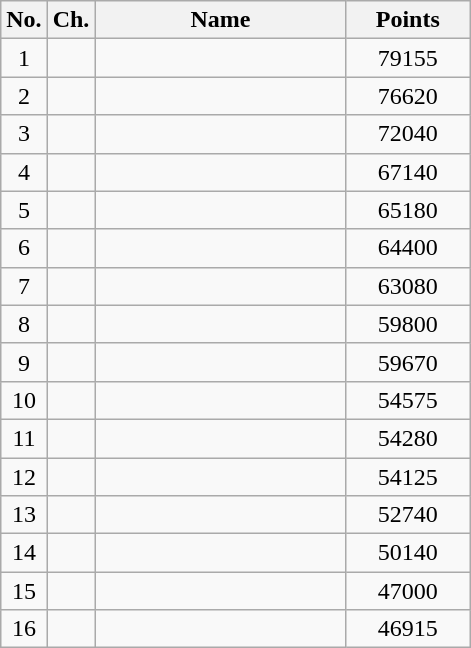<table class="wikitable" style="text-align: center;">
<tr>
<th>No.</th>
<th>Ch.</th>
<th align="left"; width=160>Name</th>
<th width=75>Points</th>
</tr>
<tr>
<td>1</td>
<td></td>
<td style="text-align:left;"></td>
<td>79155</td>
</tr>
<tr>
<td>2</td>
<td></td>
<td style="text-align:left;"></td>
<td>76620</td>
</tr>
<tr>
<td>3</td>
<td></td>
<td style="text-align:left;"></td>
<td>72040</td>
</tr>
<tr>
<td>4</td>
<td></td>
<td style="text-align:left;"></td>
<td>67140</td>
</tr>
<tr>
<td>5</td>
<td></td>
<td style="text-align:left;"></td>
<td>65180</td>
</tr>
<tr>
<td>6</td>
<td></td>
<td style="text-align:left;"></td>
<td>64400</td>
</tr>
<tr>
<td>7</td>
<td></td>
<td style="text-align:left;"></td>
<td>63080</td>
</tr>
<tr>
<td>8</td>
<td></td>
<td style="text-align:left;"></td>
<td>59800</td>
</tr>
<tr>
<td>9</td>
<td></td>
<td style="text-align:left;"></td>
<td>59670</td>
</tr>
<tr>
<td>10</td>
<td></td>
<td style="text-align:left;"></td>
<td>54575</td>
</tr>
<tr>
<td>11</td>
<td></td>
<td style="text-align:left;"></td>
<td>54280</td>
</tr>
<tr>
<td>12</td>
<td></td>
<td style="text-align:left;"></td>
<td>54125</td>
</tr>
<tr>
<td>13</td>
<td></td>
<td style="text-align:left;"></td>
<td>52740</td>
</tr>
<tr>
<td>14</td>
<td></td>
<td style="text-align:left;"></td>
<td>50140</td>
</tr>
<tr>
<td>15</td>
<td></td>
<td style="text-align:left;"></td>
<td>47000</td>
</tr>
<tr>
<td>16</td>
<td></td>
<td style="text-align:left;"></td>
<td>46915</td>
</tr>
</table>
